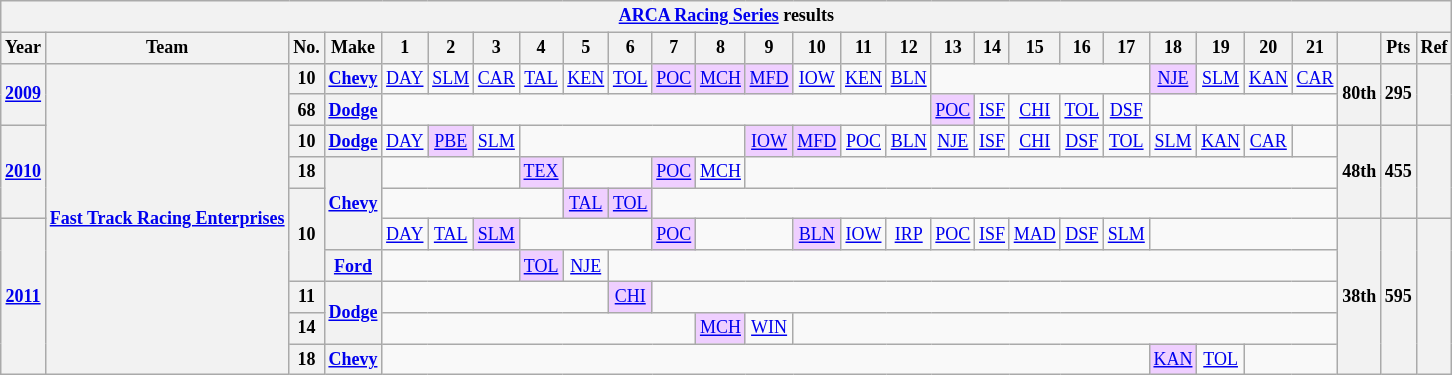<table class="wikitable" style="text-align:center; font-size:75%">
<tr>
<th colspan=48><a href='#'>ARCA Racing Series</a> results</th>
</tr>
<tr>
<th>Year</th>
<th>Team</th>
<th>No.</th>
<th>Make</th>
<th>1</th>
<th>2</th>
<th>3</th>
<th>4</th>
<th>5</th>
<th>6</th>
<th>7</th>
<th>8</th>
<th>9</th>
<th>10</th>
<th>11</th>
<th>12</th>
<th>13</th>
<th>14</th>
<th>15</th>
<th>16</th>
<th>17</th>
<th>18</th>
<th>19</th>
<th>20</th>
<th>21</th>
<th></th>
<th>Pts</th>
<th>Ref</th>
</tr>
<tr>
<th rowspan=2><a href='#'>2009</a></th>
<th rowspan=10><a href='#'>Fast Track Racing Enterprises</a></th>
<th>10</th>
<th><a href='#'>Chevy</a></th>
<td><a href='#'>DAY</a></td>
<td><a href='#'>SLM</a></td>
<td><a href='#'>CAR</a></td>
<td><a href='#'>TAL</a></td>
<td><a href='#'>KEN</a></td>
<td><a href='#'>TOL</a></td>
<td style="background:#EFCFFF;"><a href='#'>POC</a><br></td>
<td style="background:#EFCFFF;"><a href='#'>MCH</a><br></td>
<td style="background:#EFCFFF;"><a href='#'>MFD</a><br></td>
<td><a href='#'>IOW</a></td>
<td><a href='#'>KEN</a></td>
<td><a href='#'>BLN</a></td>
<td colspan=5></td>
<td style="background:#EFCFFF;"><a href='#'>NJE</a><br></td>
<td><a href='#'>SLM</a></td>
<td><a href='#'>KAN</a></td>
<td><a href='#'>CAR</a></td>
<th rowspan=2>80th</th>
<th rowspan=2>295</th>
<th rowspan=2></th>
</tr>
<tr>
<th>68</th>
<th><a href='#'>Dodge</a></th>
<td colspan=12></td>
<td style="background:#EFCFFF;"><a href='#'>POC</a><br></td>
<td><a href='#'>ISF</a></td>
<td><a href='#'>CHI</a></td>
<td><a href='#'>TOL</a></td>
<td><a href='#'>DSF</a></td>
<td colspan=4></td>
</tr>
<tr>
<th rowspan=3><a href='#'>2010</a></th>
<th>10</th>
<th><a href='#'>Dodge</a></th>
<td><a href='#'>DAY</a></td>
<td style="background:#EFCFFF;"><a href='#'>PBE</a><br></td>
<td><a href='#'>SLM</a></td>
<td colspan=5></td>
<td style="background:#EFCFFF;"><a href='#'>IOW</a><br></td>
<td style="background:#EFCFFF;"><a href='#'>MFD</a><br></td>
<td><a href='#'>POC</a></td>
<td><a href='#'>BLN</a></td>
<td><a href='#'>NJE</a></td>
<td><a href='#'>ISF</a></td>
<td><a href='#'>CHI</a></td>
<td><a href='#'>DSF</a></td>
<td><a href='#'>TOL</a></td>
<td><a href='#'>SLM</a></td>
<td><a href='#'>KAN</a></td>
<td><a href='#'>CAR</a></td>
<td></td>
<th rowspan=3>48th</th>
<th rowspan=3>455</th>
<th rowspan=3></th>
</tr>
<tr>
<th>18</th>
<th rowspan=3><a href='#'>Chevy</a></th>
<td colspan=3></td>
<td style="background:#EFCFFF;"><a href='#'>TEX</a><br></td>
<td colspan=2></td>
<td style="background:#EFCFFF;"><a href='#'>POC</a><br></td>
<td><a href='#'>MCH</a></td>
<td colspan=13></td>
</tr>
<tr>
<th rowspan=3>10</th>
<td colspan=4></td>
<td style="background:#EFCFFF;"><a href='#'>TAL</a><br></td>
<td style="background:#EFCFFF;"><a href='#'>TOL</a><br></td>
<td colspan=15></td>
</tr>
<tr>
<th rowspan=5><a href='#'>2011</a></th>
<td><a href='#'>DAY</a></td>
<td><a href='#'>TAL</a></td>
<td style="background:#EFCFFF;"><a href='#'>SLM</a><br></td>
<td colspan=3></td>
<td style="background:#EFCFFF;"><a href='#'>POC</a><br></td>
<td colspan=2></td>
<td style="background:#EFCFFF;"><a href='#'>BLN</a><br></td>
<td><a href='#'>IOW</a></td>
<td><a href='#'>IRP</a></td>
<td><a href='#'>POC</a></td>
<td><a href='#'>ISF</a></td>
<td><a href='#'>MAD</a></td>
<td><a href='#'>DSF</a></td>
<td><a href='#'>SLM</a></td>
<td colspan=4></td>
<th rowspan=5>38th</th>
<th rowspan=5>595</th>
<th rowspan=5></th>
</tr>
<tr>
<th><a href='#'>Ford</a></th>
<td colspan=3></td>
<td style="background:#EFCFFF;"><a href='#'>TOL</a><br></td>
<td><a href='#'>NJE</a></td>
<td colspan=16></td>
</tr>
<tr>
<th>11</th>
<th rowspan=2><a href='#'>Dodge</a></th>
<td colspan=5></td>
<td style="background:#EFCFFF;"><a href='#'>CHI</a><br></td>
<td colspan=15></td>
</tr>
<tr>
<th>14</th>
<td colspan=7></td>
<td style="background:#EFCFFF;"><a href='#'>MCH</a><br></td>
<td><a href='#'>WIN</a></td>
<td colspan=12></td>
</tr>
<tr>
<th>18</th>
<th><a href='#'>Chevy</a></th>
<td colspan=17></td>
<td style="background:#EFCFFF;"><a href='#'>KAN</a><br></td>
<td><a href='#'>TOL</a></td>
<td colspan=2></td>
</tr>
</table>
